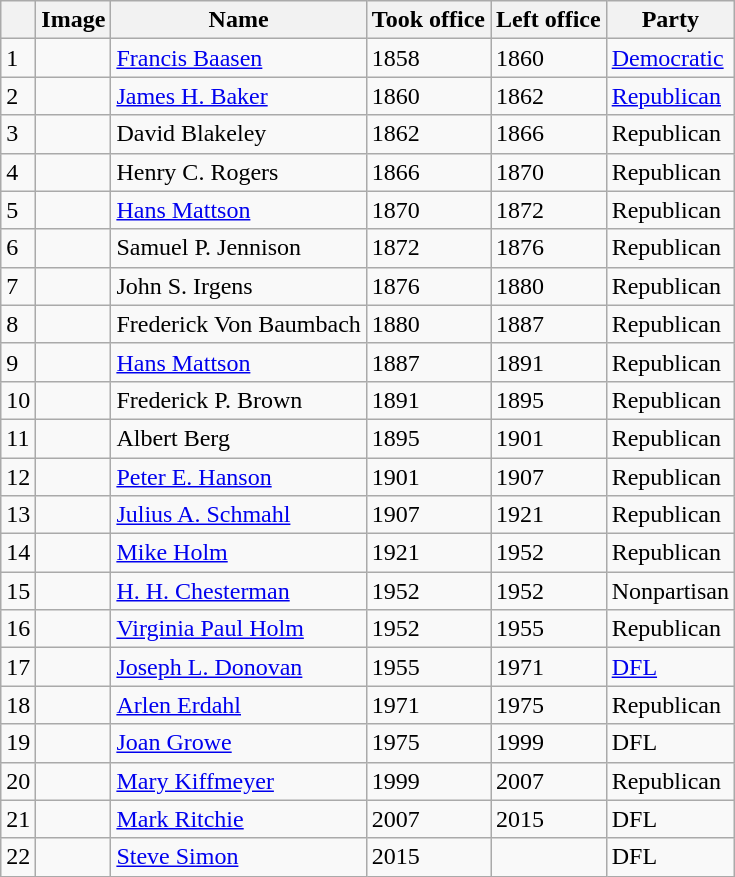<table class=wikitable>
<tr>
<th></th>
<th>Image</th>
<th>Name</th>
<th>Took office</th>
<th>Left office</th>
<th>Party</th>
</tr>
<tr>
<td>1</td>
<td></td>
<td><a href='#'>Francis Baasen</a></td>
<td>1858</td>
<td>1860</td>
<td><a href='#'>Democratic</a></td>
</tr>
<tr>
<td>2</td>
<td></td>
<td><a href='#'>James H. Baker</a></td>
<td>1860</td>
<td>1862</td>
<td><a href='#'>Republican</a></td>
</tr>
<tr>
<td>3</td>
<td></td>
<td>David Blakeley</td>
<td>1862</td>
<td>1866</td>
<td>Republican</td>
</tr>
<tr>
<td>4</td>
<td></td>
<td>Henry C. Rogers</td>
<td>1866</td>
<td>1870</td>
<td>Republican</td>
</tr>
<tr>
<td>5</td>
<td></td>
<td><a href='#'>Hans Mattson</a></td>
<td>1870</td>
<td>1872</td>
<td>Republican</td>
</tr>
<tr>
<td>6</td>
<td></td>
<td>Samuel P. Jennison</td>
<td>1872</td>
<td>1876</td>
<td>Republican</td>
</tr>
<tr>
<td>7</td>
<td></td>
<td>John S. Irgens</td>
<td>1876</td>
<td>1880</td>
<td>Republican</td>
</tr>
<tr>
<td>8</td>
<td></td>
<td>Frederick Von Baumbach</td>
<td>1880</td>
<td>1887</td>
<td>Republican</td>
</tr>
<tr>
<td>9</td>
<td></td>
<td><a href='#'>Hans Mattson</a></td>
<td>1887</td>
<td>1891</td>
<td>Republican</td>
</tr>
<tr>
<td>10</td>
<td></td>
<td>Frederick P. Brown</td>
<td>1891</td>
<td>1895</td>
<td>Republican</td>
</tr>
<tr>
<td>11</td>
<td></td>
<td>Albert Berg</td>
<td>1895</td>
<td>1901</td>
<td>Republican</td>
</tr>
<tr>
<td>12</td>
<td></td>
<td><a href='#'>Peter E. Hanson</a></td>
<td>1901</td>
<td>1907</td>
<td>Republican</td>
</tr>
<tr>
<td>13</td>
<td></td>
<td><a href='#'>Julius A. Schmahl</a></td>
<td>1907</td>
<td>1921</td>
<td>Republican</td>
</tr>
<tr>
<td>14</td>
<td></td>
<td><a href='#'>Mike Holm</a></td>
<td>1921</td>
<td>1952</td>
<td>Republican</td>
</tr>
<tr>
<td>15</td>
<td></td>
<td><a href='#'>H. H. Chesterman</a></td>
<td>1952</td>
<td>1952</td>
<td>Nonpartisan</td>
</tr>
<tr>
<td>16</td>
<td></td>
<td><a href='#'>Virginia Paul Holm</a></td>
<td>1952</td>
<td>1955</td>
<td>Republican</td>
</tr>
<tr>
<td>17</td>
<td></td>
<td><a href='#'>Joseph L. Donovan</a></td>
<td>1955</td>
<td>1971</td>
<td><a href='#'>DFL</a></td>
</tr>
<tr>
<td>18</td>
<td></td>
<td><a href='#'>Arlen Erdahl</a></td>
<td>1971</td>
<td>1975</td>
<td>Republican</td>
</tr>
<tr>
<td>19</td>
<td></td>
<td><a href='#'>Joan Growe</a></td>
<td>1975</td>
<td>1999</td>
<td>DFL</td>
</tr>
<tr>
<td>20</td>
<td></td>
<td><a href='#'>Mary Kiffmeyer</a></td>
<td>1999</td>
<td>2007</td>
<td>Republican</td>
</tr>
<tr>
<td>21</td>
<td></td>
<td><a href='#'>Mark Ritchie</a></td>
<td>2007</td>
<td>2015</td>
<td>DFL</td>
</tr>
<tr>
<td>22</td>
<td></td>
<td><a href='#'>Steve Simon</a></td>
<td>2015</td>
<td></td>
<td>DFL</td>
</tr>
</table>
